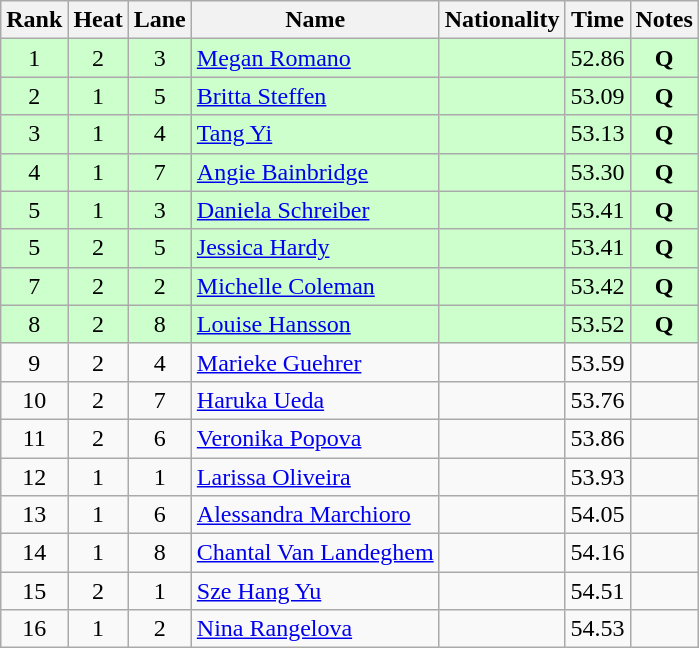<table class="wikitable sortable" style="text-align:center">
<tr>
<th>Rank</th>
<th>Heat</th>
<th>Lane</th>
<th>Name</th>
<th>Nationality</th>
<th>Time</th>
<th>Notes</th>
</tr>
<tr bgcolor=ccffcc>
<td>1</td>
<td>2</td>
<td>3</td>
<td align=left><a href='#'>Megan Romano</a></td>
<td align=left></td>
<td>52.86</td>
<td><strong>Q</strong></td>
</tr>
<tr bgcolor=ccffcc>
<td>2</td>
<td>1</td>
<td>5</td>
<td align=left><a href='#'>Britta Steffen</a></td>
<td align=left></td>
<td>53.09</td>
<td><strong>Q</strong></td>
</tr>
<tr bgcolor=ccffcc>
<td>3</td>
<td>1</td>
<td>4</td>
<td align=left><a href='#'>Tang Yi</a></td>
<td align=left></td>
<td>53.13</td>
<td><strong>Q</strong></td>
</tr>
<tr bgcolor=ccffcc>
<td>4</td>
<td>1</td>
<td>7</td>
<td align=left><a href='#'>Angie Bainbridge</a></td>
<td align=left></td>
<td>53.30</td>
<td><strong>Q</strong></td>
</tr>
<tr bgcolor=ccffcc>
<td>5</td>
<td>1</td>
<td>3</td>
<td align=left><a href='#'>Daniela Schreiber</a></td>
<td align=left></td>
<td>53.41</td>
<td><strong>Q</strong></td>
</tr>
<tr bgcolor=ccffcc>
<td>5</td>
<td>2</td>
<td>5</td>
<td align=left><a href='#'>Jessica Hardy</a></td>
<td align=left></td>
<td>53.41</td>
<td><strong>Q</strong></td>
</tr>
<tr bgcolor=ccffcc>
<td>7</td>
<td>2</td>
<td>2</td>
<td align=left><a href='#'>Michelle Coleman</a></td>
<td align=left></td>
<td>53.42</td>
<td><strong>Q</strong></td>
</tr>
<tr bgcolor=ccffcc>
<td>8</td>
<td>2</td>
<td>8</td>
<td align=left><a href='#'>Louise Hansson</a></td>
<td align=left></td>
<td>53.52</td>
<td><strong>Q</strong></td>
</tr>
<tr>
<td>9</td>
<td>2</td>
<td>4</td>
<td align=left><a href='#'>Marieke Guehrer</a></td>
<td align=left></td>
<td>53.59</td>
<td></td>
</tr>
<tr>
<td>10</td>
<td>2</td>
<td>7</td>
<td align=left><a href='#'>Haruka Ueda</a></td>
<td align=left></td>
<td>53.76</td>
<td></td>
</tr>
<tr>
<td>11</td>
<td>2</td>
<td>6</td>
<td align=left><a href='#'>Veronika Popova</a></td>
<td align=left></td>
<td>53.86</td>
<td></td>
</tr>
<tr>
<td>12</td>
<td>1</td>
<td>1</td>
<td align=left><a href='#'>Larissa Oliveira</a></td>
<td align=left></td>
<td>53.93</td>
<td></td>
</tr>
<tr>
<td>13</td>
<td>1</td>
<td>6</td>
<td align=left><a href='#'>Alessandra Marchioro</a></td>
<td align=left></td>
<td>54.05</td>
<td></td>
</tr>
<tr>
<td>14</td>
<td>1</td>
<td>8</td>
<td align=left><a href='#'>Chantal Van Landeghem</a></td>
<td align=left></td>
<td>54.16</td>
<td></td>
</tr>
<tr>
<td>15</td>
<td>2</td>
<td>1</td>
<td align=left><a href='#'>Sze Hang Yu</a></td>
<td align=left></td>
<td>54.51</td>
<td></td>
</tr>
<tr>
<td>16</td>
<td>1</td>
<td>2</td>
<td align=left><a href='#'>Nina Rangelova</a></td>
<td align=left></td>
<td>54.53</td>
<td></td>
</tr>
</table>
